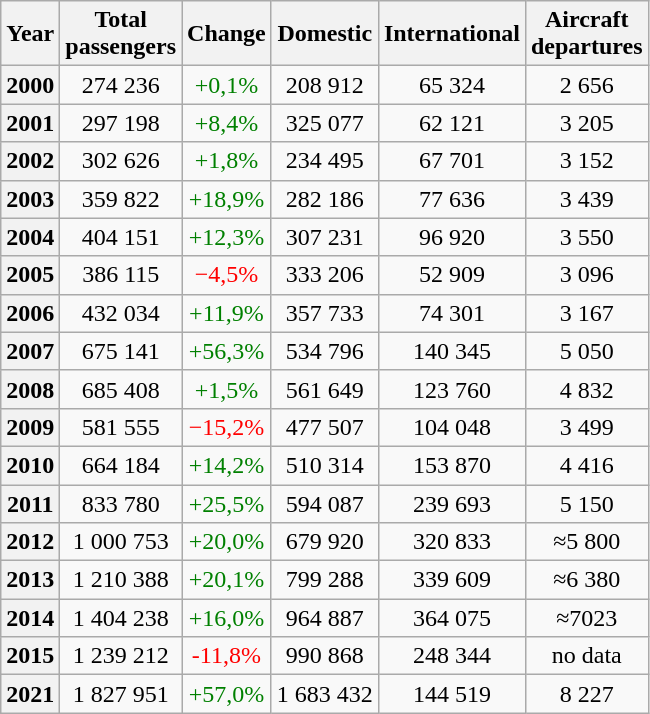<table class="wikitable" style="text-align: center;">
<tr>
<th>Year</th>
<th>Total <br>passengers</th>
<th>Change</th>
<th>Domestic</th>
<th>International</th>
<th>Aircraft<br>departures</th>
</tr>
<tr>
<th>2000</th>
<td>274 236</td>
<td style="color:green">+0,1% </td>
<td>208 912</td>
<td>65 324</td>
<td>2 656</td>
</tr>
<tr>
<th>2001</th>
<td>297 198</td>
<td style="color:green">+8,4% </td>
<td>325 077</td>
<td>62 121</td>
<td>3 205</td>
</tr>
<tr>
<th>2002</th>
<td>302 626</td>
<td style="color:green">+1,8% </td>
<td>234 495</td>
<td>67 701</td>
<td>3 152</td>
</tr>
<tr>
<th>2003</th>
<td>359 822</td>
<td style="color:green">+18,9% </td>
<td>282 186</td>
<td>77 636</td>
<td>3 439</td>
</tr>
<tr>
<th>2004</th>
<td>404 151</td>
<td style="color:green">+12,3% </td>
<td>307 231</td>
<td>96 920</td>
<td>3 550</td>
</tr>
<tr>
<th>2005</th>
<td>386 115</td>
<td style="color:red">−4,5% </td>
<td>333 206</td>
<td>52 909</td>
<td>3 096</td>
</tr>
<tr>
<th>2006</th>
<td>432 034</td>
<td style="color:green">+11,9% </td>
<td>357 733</td>
<td>74 301</td>
<td>3 167</td>
</tr>
<tr>
<th>2007</th>
<td>675 141</td>
<td style="color:green">+56,3% </td>
<td>534 796</td>
<td>140 345</td>
<td>5 050</td>
</tr>
<tr>
<th>2008</th>
<td>685 408</td>
<td style="color:green">+1,5% </td>
<td>561 649</td>
<td>123 760</td>
<td>4 832</td>
</tr>
<tr>
<th>2009</th>
<td>581 555</td>
<td style="color:red">−15,2% </td>
<td>477 507</td>
<td>104 048</td>
<td>3 499</td>
</tr>
<tr>
<th>2010</th>
<td>664 184</td>
<td style="color:green">+14,2% </td>
<td>510 314</td>
<td>153 870</td>
<td>4 416</td>
</tr>
<tr>
<th>2011</th>
<td>833 780</td>
<td style="color:green">+25,5% </td>
<td>594 087</td>
<td>239 693</td>
<td>5 150</td>
</tr>
<tr>
<th>2012</th>
<td>1 000 753</td>
<td style="color:green">+20,0% </td>
<td>679 920</td>
<td>320 833</td>
<td>≈5 800</td>
</tr>
<tr>
<th>2013</th>
<td>1 210 388</td>
<td style="color:green">+20,1% </td>
<td>799 288</td>
<td>339 609</td>
<td>≈6 380</td>
</tr>
<tr>
<th>2014</th>
<td>1 404 238</td>
<td style="color:green">+16,0% </td>
<td>964 887</td>
<td>364 075</td>
<td>≈7023</td>
</tr>
<tr>
<th>2015</th>
<td>1 239 212</td>
<td style="color:red">-11,8% </td>
<td>990 868</td>
<td>248 344</td>
<td>no data</td>
</tr>
<tr>
<th>2021</th>
<td>1 827 951</td>
<td style="color:green">+57,0% </td>
<td>1 683 432</td>
<td>144 519</td>
<td>8 227</td>
</tr>
</table>
